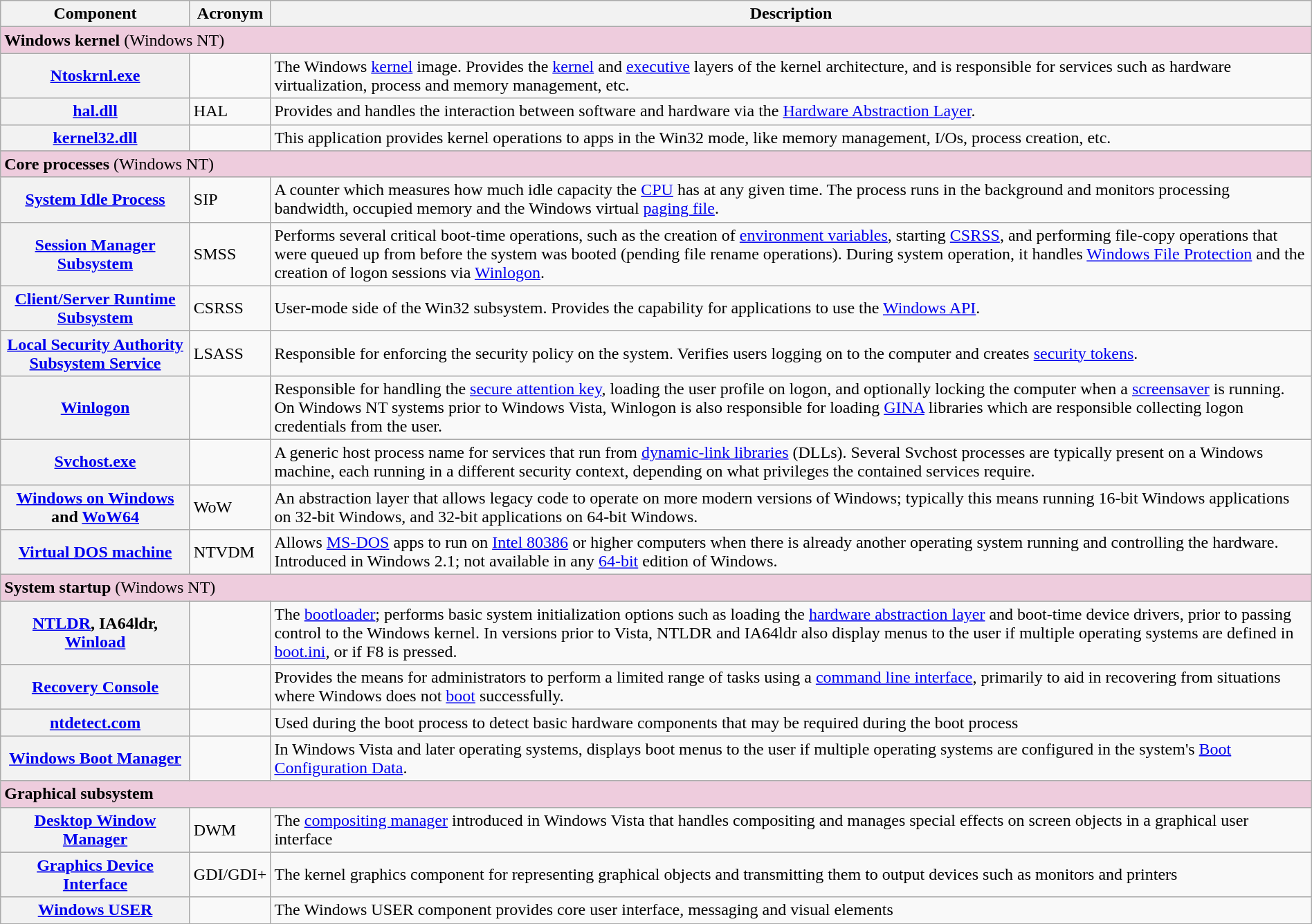<table class="wikitable" width=100%>
<tr>
<th width="175" scope="col">Component</th>
<th>Acronym</th>
<th scope="col">Description</th>
</tr>
<tr bgcolor="#eeccdd" height="25">
<td colspan="5"><strong>Windows kernel</strong> (Windows NT)<br></td>
</tr>
<tr>
<th scope="row"><a href='#'>Ntoskrnl.exe</a></th>
<td></td>
<td>The Windows <a href='#'>kernel</a> image. Provides the <a href='#'>kernel</a> and <a href='#'>executive</a> layers of the kernel architecture, and is responsible for services such as hardware virtualization, process and memory management, etc.</td>
</tr>
<tr>
<th scope="row"><a href='#'>hal.dll</a></th>
<td>HAL</td>
<td>Provides and handles the interaction between software and hardware via the <a href='#'>Hardware Abstraction Layer</a>.</td>
</tr>
<tr>
<th scope="row"><a href='#'>kernel32.dll</a></th>
<td></td>
<td>This application provides kernel operations to apps in the Win32 mode, like memory management, I/Os, process creation, etc.</td>
</tr>
<tr>
</tr>
<tr bgcolor="#eeccdd" height="25">
<td colspan="5"><strong>Core processes</strong> (Windows NT)</td>
</tr>
<tr>
<th scope="row"><a href='#'>System Idle Process</a></th>
<td>SIP</td>
<td>A counter which measures how much idle capacity the <a href='#'>CPU</a> has at any given time. The process runs in the background and monitors processing bandwidth, occupied memory and the Windows virtual <a href='#'>paging file</a>.</td>
</tr>
<tr>
<th scope="row"><a href='#'>Session Manager Subsystem</a></th>
<td>SMSS</td>
<td>Performs several critical boot-time operations, such as the creation of <a href='#'>environment variables</a>, starting <a href='#'>CSRSS</a>, and performing file-copy operations that were queued up from before the system was booted (pending file rename operations). During system operation, it handles <a href='#'>Windows File Protection</a> and the creation of logon sessions via <a href='#'>Winlogon</a>.</td>
</tr>
<tr>
<th scope="row"><a href='#'>Client/Server Runtime Subsystem</a></th>
<td>CSRSS</td>
<td>User-mode side of the Win32 subsystem.  Provides the capability for applications to use the <a href='#'>Windows API</a>.</td>
</tr>
<tr>
<th scope="row"><a href='#'>Local Security Authority Subsystem Service</a></th>
<td>LSASS</td>
<td>Responsible for enforcing the security policy on the system.  Verifies users logging on to the computer and creates <a href='#'>security tokens</a>.</td>
</tr>
<tr>
<th scope="row"><a href='#'>Winlogon</a></th>
<td></td>
<td>Responsible for handling the <a href='#'>secure attention key</a>, loading the user profile on logon, and optionally locking the computer when a <a href='#'>screensaver</a> is running.  On Windows NT systems prior to Windows Vista, Winlogon is also responsible for loading <a href='#'>GINA</a> libraries which are responsible collecting logon credentials from the user.</td>
</tr>
<tr>
<th scope="row"><a href='#'>Svchost.exe</a></th>
<td></td>
<td>A generic host process name for services that run from <a href='#'>dynamic-link libraries</a> (DLLs). Several Svchost processes are typically present on a Windows machine, each running in a different security context, depending on what privileges the contained services require.</td>
</tr>
<tr>
<th scope="row"><a href='#'>Windows on Windows</a> and <a href='#'>WoW64</a></th>
<td>WoW</td>
<td>An abstraction layer that allows legacy code to operate on more modern versions of Windows; typically this means running 16-bit Windows applications on 32-bit Windows, and 32-bit applications on 64-bit Windows.</td>
</tr>
<tr>
<th scope="row"><a href='#'>Virtual DOS machine</a></th>
<td>NTVDM</td>
<td>Allows <a href='#'>MS-DOS</a> apps to run on <a href='#'>Intel 80386</a> or higher computers when there is already another operating system running and controlling the hardware.  Introduced in Windows 2.1; not available in any <a href='#'>64-bit</a> edition of Windows.</td>
</tr>
<tr bgcolor="#eeccdd" height="25">
<td colspan="5"><strong>System startup</strong> (Windows NT)<br></td>
</tr>
<tr>
<th scope="row"><a href='#'>NTLDR</a>, IA64ldr, <a href='#'>Winload</a></th>
<td></td>
<td>The <a href='#'>bootloader</a>; performs basic system initialization options such as loading the <a href='#'>hardware abstraction layer</a> and boot-time device drivers, prior to passing control to the Windows kernel.  In versions prior to Vista, NTLDR and IA64ldr also display menus to the user if multiple operating systems are defined in <a href='#'>boot.ini</a>, or if F8 is pressed.</td>
</tr>
<tr>
<th scope="row"><a href='#'>Recovery Console</a></th>
<td></td>
<td>Provides the means for administrators to perform a limited range of tasks using a <a href='#'>command line interface</a>, primarily to aid in recovering from situations where Windows does not <a href='#'>boot</a> successfully.</td>
</tr>
<tr>
<th scope="row"><a href='#'>ntdetect.com</a></th>
<td></td>
<td>Used during the boot process to detect basic hardware components that may be required during the boot process</td>
</tr>
<tr>
<th scope="row"><a href='#'>Windows Boot Manager</a></th>
<td></td>
<td>In Windows Vista and later operating systems, displays boot menus to the user if multiple operating systems are configured in the system's <a href='#'>Boot Configuration Data</a>.</td>
</tr>
<tr bgcolor="#eeccdd" height="25">
<td colspan="5"><strong>Graphical subsystem</strong></td>
</tr>
<tr>
<th scope="row"><a href='#'>Desktop Window Manager</a></th>
<td>DWM</td>
<td>The <a href='#'>compositing manager</a> introduced in Windows Vista that handles compositing and manages special effects on screen objects in a graphical user interface</td>
</tr>
<tr>
<th scope="row"><a href='#'>Graphics Device Interface</a></th>
<td>GDI/GDI+</td>
<td>The kernel graphics component for representing graphical objects and transmitting them to output devices such as monitors and printers</td>
</tr>
<tr>
<th scope="row"><a href='#'>Windows USER</a></th>
<td></td>
<td>The Windows USER component provides core user interface, messaging and visual elements</td>
</tr>
<tr>
</tr>
</table>
